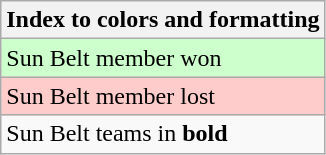<table class="wikitable">
<tr>
<th>Index to colors and formatting</th>
</tr>
<tr style="background:#cfc;">
<td>Sun Belt member won</td>
</tr>
<tr style="background:#fcc;">
<td>Sun Belt member lost</td>
</tr>
<tr>
<td>Sun Belt teams in <strong>bold</strong></td>
</tr>
</table>
